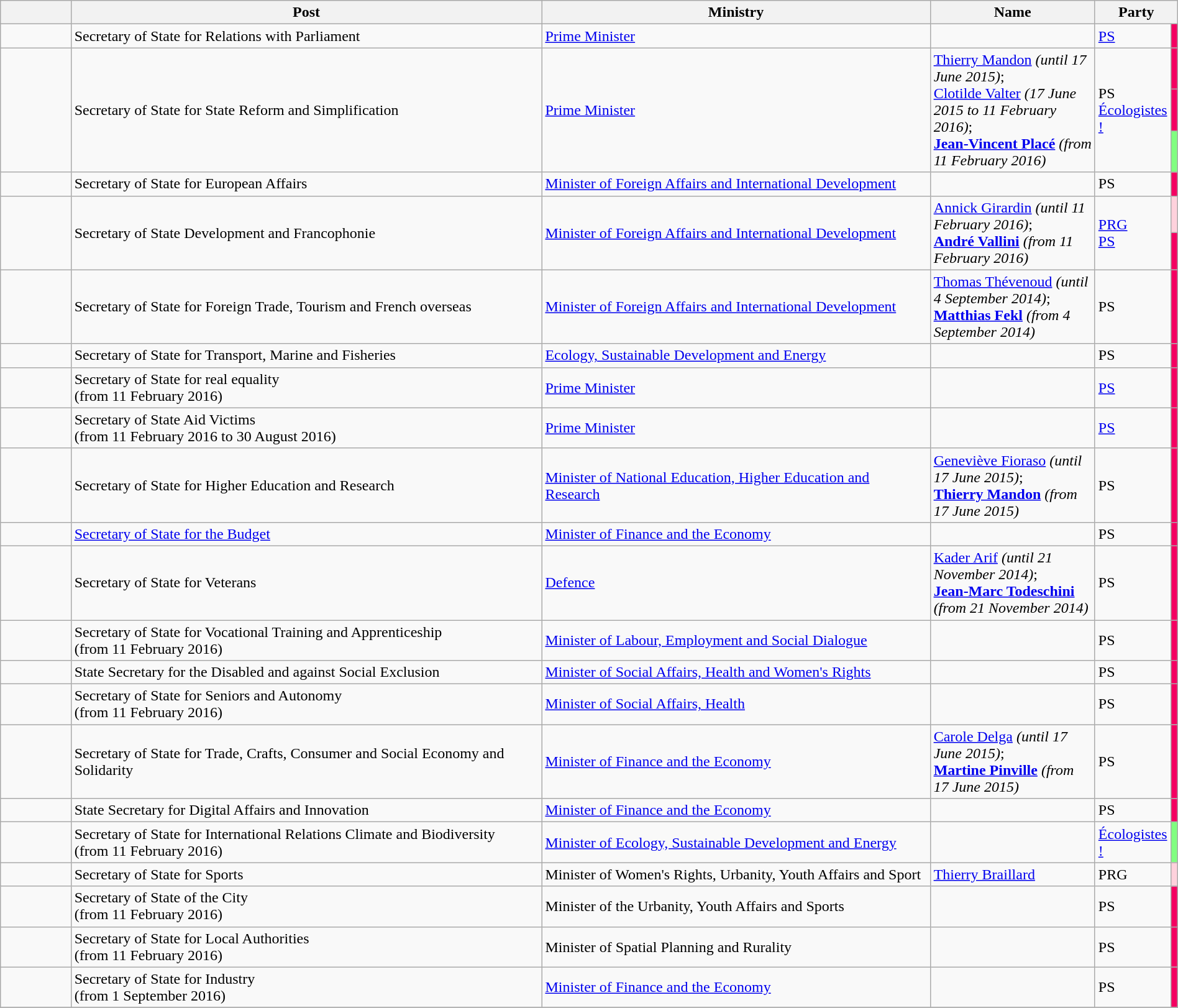<table class="wikitable sortable" style="width:100%;">
<tr>
<th class="unsortable"></th>
<th width=40%>Post</th>
<th width=33%>Ministry</th>
<th width=14%>Name</th>
<th colspan="2" width="7%">Party</th>
</tr>
<tr>
<td></td>
<td>Secretary of State for Relations with Parliament</td>
<td><a href='#'>Prime Minister</a></td>
<td></td>
<td><a href='#'>PS</a></td>
<td style="width:1px;; background:#F40061;"></td>
</tr>
<tr>
<td rowspan=3>  </td>
<td rowspan=3>Secretary of State for State Reform and Simplification</td>
<td rowspan=3><a href='#'>Prime Minister</a></td>
<td rowspan=3><a href='#'>Thierry Mandon</a> <em>(until 17 June 2015)</em>;<br><a href='#'>Clotilde Valter</a> <em>(17 June 2015 to 11 February 2016)</em>;<br><strong><a href='#'>Jean-Vincent Placé</a></strong> <em>(from 11 February 2016)</em></td>
<td rowspan=3>PS <br><a href='#'>Écologistes !</a></td>
<td style="width:1px;; background:#F40061;"></td>
</tr>
<tr>
<td style="width:1px;; background:#F40061;"></td>
</tr>
<tr>
<td style="width:1px;; background:#80FF80;"></td>
</tr>
<tr>
<td></td>
<td>Secretary of State for European Affairs</td>
<td><a href='#'>Minister of Foreign Affairs and International Development</a></td>
<td></td>
<td>PS</td>
<td style="width:1px;; background:#F40061;"></td>
</tr>
<tr>
<td rowspan=2> </td>
<td rowspan=2>Secretary of State Development and Francophonie</td>
<td rowspan=2><a href='#'>Minister of Foreign Affairs and International Development</a></td>
<td rowspan=2><a href='#'>Annick Girardin</a> <em>(until 11 February 2016)</em>;<br><strong><a href='#'>André Vallini</a></strong> <em>(from 11 February 2016)</em></td>
<td rowspan=2><a href='#'>PRG</a><br><a href='#'>PS</a></td>
<td style="width:1px;; background:#ffd1dc;"></td>
</tr>
<tr>
<td style="width:1px;; background:#F40061;"></td>
</tr>
<tr>
<td><br></td>
<td>Secretary of State for Foreign Trade, Tourism and French overseas</td>
<td><a href='#'>Minister of Foreign Affairs and International Development</a></td>
<td><a href='#'>Thomas Thévenoud</a> <em>(until 4 September 2014)</em>;<br><strong><a href='#'>Matthias Fekl</a></strong> <em>(from 4 September 2014)</em></td>
<td>PS</td>
<td style="width:1px;; background:#F40061;"></td>
</tr>
<tr>
<td></td>
<td>Secretary of State for Transport, Marine and Fisheries</td>
<td><a href='#'>Ecology, Sustainable Development and Energy</a></td>
<td></td>
<td>PS</td>
<td style="width:1px;; background:#F40061;"></td>
</tr>
<tr>
<td></td>
<td>Secretary of State for real equality<br>(from 11 February 2016)</td>
<td><a href='#'>Prime Minister</a></td>
<td></td>
<td><a href='#'>PS</a></td>
<td style="width:1px;; background:#F40061;"></td>
</tr>
<tr>
<td></td>
<td>Secretary of State Aid Victims<br>(from 11 February 2016 to 30 August 2016)</td>
<td><a href='#'>Prime Minister</a></td>
<td></td>
<td><a href='#'>PS</a></td>
<td style="width:1px;; background:#F40061;"></td>
</tr>
<tr>
<td><br></td>
<td>Secretary of State for Higher Education and Research</td>
<td><a href='#'>Minister of National Education, Higher Education and Research</a></td>
<td><a href='#'>Geneviève Fioraso</a> <em>(until 17 June 2015)</em>;<br><strong><a href='#'>Thierry Mandon</a></strong> <em>(from 17 June 2015)</em></td>
<td>PS</td>
<td style="width:1px;; background:#F40061;"></td>
</tr>
<tr>
<td></td>
<td><a href='#'>Secretary of State for the Budget</a></td>
<td><a href='#'>Minister of Finance and the Economy</a></td>
<td></td>
<td>PS</td>
<td style="width:1px;; background:#F40061;"></td>
</tr>
<tr>
<td><br></td>
<td>Secretary of State for Veterans</td>
<td><a href='#'>Defence</a></td>
<td><a href='#'>Kader Arif</a> <em>(until 21 November 2014)</em>;<br><strong><a href='#'>Jean-Marc Todeschini</a></strong> <em>(from 21 November 2014)</em></td>
<td>PS</td>
<td style="width:1px;; background:#F40061;"></td>
</tr>
<tr>
<td></td>
<td>Secretary of State for Vocational Training and Apprenticeship <br>(from 11 February 2016)</td>
<td><a href='#'>Minister of Labour, Employment and Social Dialogue</a></td>
<td></td>
<td>PS</td>
<td style="width:1px;; background:#F40061;"></td>
</tr>
<tr>
<td></td>
<td>State Secretary for the Disabled and against Social Exclusion</td>
<td><a href='#'>Minister of Social Affairs, Health and Women's Rights</a></td>
<td></td>
<td>PS</td>
<td style="width:1px;; background:#F40061;"></td>
</tr>
<tr>
<td></td>
<td>Secretary of State for Seniors and Autonomy<br>(from 11 February 2016)</td>
<td><a href='#'>Minister of Social Affairs, Health</a></td>
<td></td>
<td>PS</td>
<td style="width:1px;; background:#F40061;"></td>
</tr>
<tr>
<td><br></td>
<td>Secretary of State for Trade, Crafts, Consumer and Social Economy and Solidarity</td>
<td><a href='#'>Minister of Finance and the Economy</a></td>
<td><a href='#'>Carole Delga</a> <em>(until 17 June 2015)</em>;<br><strong><a href='#'>Martine Pinville</a></strong> <em>(from 17 June 2015)</em></td>
<td>PS</td>
<td style="width:1px;; background:#F40061;"></td>
</tr>
<tr>
<td></td>
<td>State Secretary for Digital Affairs and Innovation</td>
<td><a href='#'>Minister of Finance and the Economy</a></td>
<td></td>
<td>PS</td>
<td style="width:1px;; background:#F40061;"></td>
</tr>
<tr>
<td></td>
<td>Secretary of State for International Relations Climate and Biodiversity <br>(from 11 February 2016)</td>
<td><a href='#'>Minister of Ecology, Sustainable Development and Energy</a></td>
<td></td>
<td><a href='#'>Écologistes !</a></td>
<td style="width:1px;; background:#80FF80;"></td>
</tr>
<tr>
<td></td>
<td>Secretary of State for Sports</td>
<td>Minister of Women's Rights, Urbanity, Youth Affairs and Sport</td>
<td><a href='#'>Thierry Braillard</a></td>
<td>PRG</td>
<td style="width:1px;; background:#ffd1dc;"></td>
</tr>
<tr>
<td></td>
<td>Secretary of State of the City <br>(from 11 February 2016)</td>
<td>Minister of the Urbanity, Youth Affairs and Sports</td>
<td></td>
<td>PS</td>
<td style="width:1px;; background:#F40061;"></td>
</tr>
<tr>
<td></td>
<td>Secretary of State for Local Authorities <br>(from 11 February 2016)</td>
<td>Minister of Spatial Planning and Rurality</td>
<td></td>
<td>PS</td>
<td style="width:1px;; background:#F40061;"></td>
</tr>
<tr>
<td></td>
<td>Secretary of State for Industry <br>(from 1 September 2016)</td>
<td><a href='#'>Minister of Finance and the Economy</a></td>
<td></td>
<td>PS</td>
<td style="width:1px;; background:#F40061;"></td>
</tr>
<tr>
</tr>
</table>
